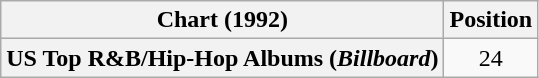<table class="wikitable plainrowheaders" style="text-align:center">
<tr>
<th scope="col">Chart (1992)</th>
<th scope="col">Position</th>
</tr>
<tr>
<th scope="row">US Top R&B/Hip-Hop Albums (<em>Billboard</em>)</th>
<td>24</td>
</tr>
</table>
